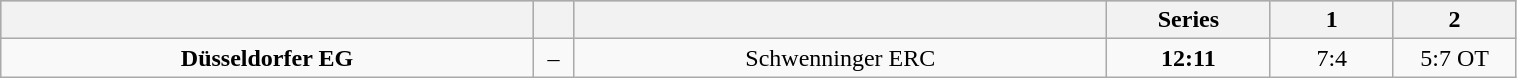<table class="wikitable" width="80%">
<tr style="background-color:#c0c0c0;">
<th style="width:32.5%;"></th>
<th style="width:2.5%;"></th>
<th style="width:32.5%;"></th>
<th style="width:10%;">Series</th>
<th style="width:7.5%;">1</th>
<th style="width:7.5%;">2</th>
</tr>
<tr align="center">
<td><strong>Düsseldorfer EG</strong></td>
<td>–</td>
<td>Schwenninger ERC</td>
<td><strong>12:11</strong></td>
<td>7:4</td>
<td>5:7 OT</td>
</tr>
</table>
